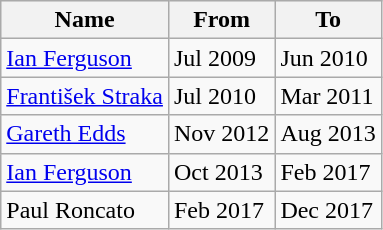<table class="wikitable">
<tr style="background:#efefef;">
<th>Name</th>
<th>From</th>
<th>To</th>
</tr>
<tr>
<td> <a href='#'>Ian Ferguson</a></td>
<td>Jul 2009</td>
<td>Jun 2010</td>
</tr>
<tr>
<td> <a href='#'>František Straka</a></td>
<td>Jul 2010</td>
<td>Mar 2011</td>
</tr>
<tr>
<td> <a href='#'>Gareth Edds</a></td>
<td>Nov 2012</td>
<td>Aug 2013</td>
</tr>
<tr>
<td> <a href='#'>Ian Ferguson</a></td>
<td>Oct 2013</td>
<td>Feb 2017</td>
</tr>
<tr>
<td> Paul Roncato</td>
<td>Feb 2017</td>
<td>Dec 2017</td>
</tr>
</table>
